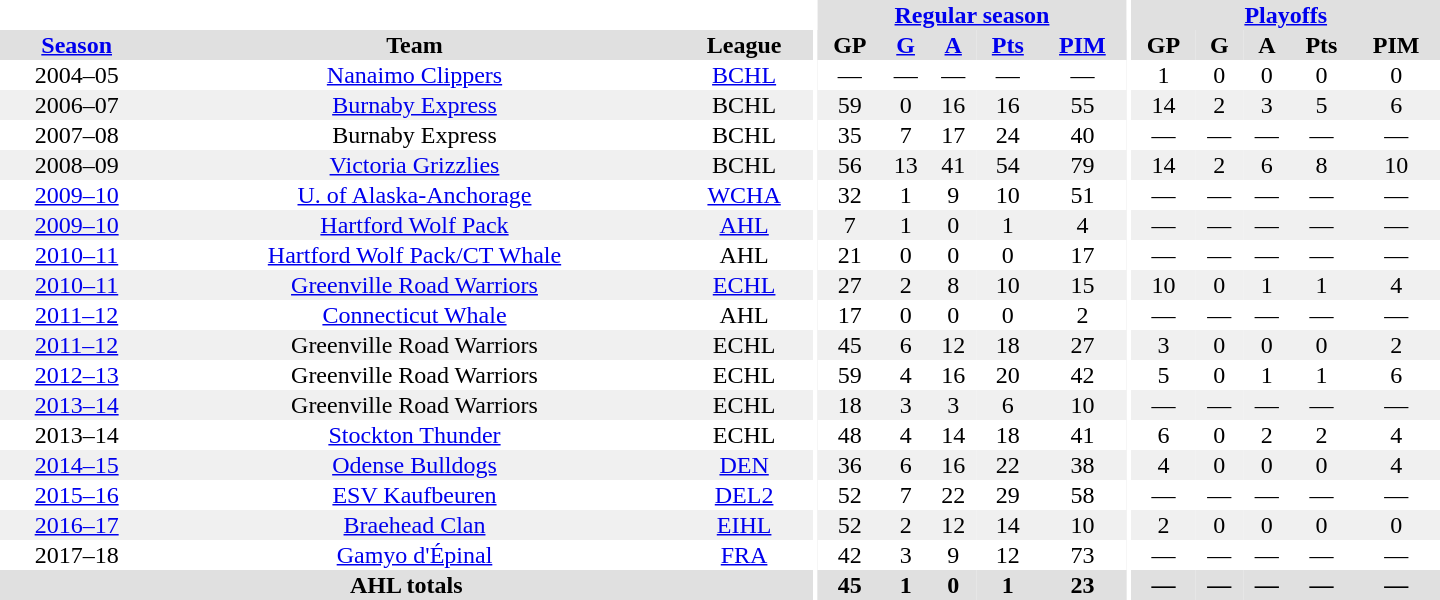<table border="0" cellpadding="1" cellspacing="0" style="text-align:center; width:60em">
<tr bgcolor="#e0e0e0">
<th colspan="3" bgcolor="#ffffff"></th>
<th rowspan="99" bgcolor="#ffffff"></th>
<th colspan="5"><a href='#'>Regular season</a></th>
<th rowspan="99" bgcolor="#ffffff"></th>
<th colspan="5"><a href='#'>Playoffs</a></th>
</tr>
<tr bgcolor="#e0e0e0">
<th><a href='#'>Season</a></th>
<th>Team</th>
<th>League</th>
<th>GP</th>
<th><a href='#'>G</a></th>
<th><a href='#'>A</a></th>
<th><a href='#'>Pts</a></th>
<th><a href='#'>PIM</a></th>
<th>GP</th>
<th>G</th>
<th>A</th>
<th>Pts</th>
<th>PIM</th>
</tr>
<tr>
<td>2004–05</td>
<td><a href='#'>Nanaimo Clippers</a></td>
<td><a href='#'>BCHL</a></td>
<td>—</td>
<td>—</td>
<td>—</td>
<td>—</td>
<td>—</td>
<td>1</td>
<td>0</td>
<td>0</td>
<td>0</td>
<td>0</td>
</tr>
<tr style="background:#f0f0f0;">
<td>2006–07</td>
<td><a href='#'>Burnaby Express</a></td>
<td>BCHL</td>
<td>59</td>
<td>0</td>
<td>16</td>
<td>16</td>
<td>55</td>
<td>14</td>
<td>2</td>
<td>3</td>
<td>5</td>
<td>6</td>
</tr>
<tr>
<td>2007–08</td>
<td>Burnaby Express</td>
<td>BCHL</td>
<td>35</td>
<td>7</td>
<td>17</td>
<td>24</td>
<td>40</td>
<td>—</td>
<td>—</td>
<td>—</td>
<td>—</td>
<td>—</td>
</tr>
<tr style="background:#f0f0f0;">
<td>2008–09</td>
<td><a href='#'>Victoria Grizzlies</a></td>
<td>BCHL</td>
<td>56</td>
<td>13</td>
<td>41</td>
<td>54</td>
<td>79</td>
<td>14</td>
<td>2</td>
<td>6</td>
<td>8</td>
<td>10</td>
</tr>
<tr>
<td><a href='#'>2009–10</a></td>
<td><a href='#'>U. of Alaska-Anchorage</a></td>
<td><a href='#'>WCHA</a></td>
<td>32</td>
<td>1</td>
<td>9</td>
<td>10</td>
<td>51</td>
<td>—</td>
<td>—</td>
<td>—</td>
<td>—</td>
<td>—</td>
</tr>
<tr style="background:#f0f0f0;">
<td><a href='#'>2009–10</a></td>
<td><a href='#'>Hartford Wolf Pack</a></td>
<td><a href='#'>AHL</a></td>
<td>7</td>
<td>1</td>
<td>0</td>
<td>1</td>
<td>4</td>
<td>—</td>
<td>—</td>
<td>—</td>
<td>—</td>
<td>—</td>
</tr>
<tr>
<td><a href='#'>2010–11</a></td>
<td><a href='#'>Hartford Wolf Pack/CT Whale</a></td>
<td>AHL</td>
<td>21</td>
<td>0</td>
<td>0</td>
<td>0</td>
<td>17</td>
<td>—</td>
<td>—</td>
<td>—</td>
<td>—</td>
<td>—</td>
</tr>
<tr style="background:#f0f0f0;">
<td><a href='#'>2010–11</a></td>
<td><a href='#'>Greenville Road Warriors</a></td>
<td><a href='#'>ECHL</a></td>
<td>27</td>
<td>2</td>
<td>8</td>
<td>10</td>
<td>15</td>
<td>10</td>
<td>0</td>
<td>1</td>
<td>1</td>
<td>4</td>
</tr>
<tr>
<td><a href='#'>2011–12</a></td>
<td><a href='#'>Connecticut Whale</a></td>
<td>AHL</td>
<td>17</td>
<td>0</td>
<td>0</td>
<td>0</td>
<td>2</td>
<td>—</td>
<td>—</td>
<td>—</td>
<td>—</td>
<td>—</td>
</tr>
<tr style="background:#f0f0f0;">
<td><a href='#'>2011–12</a></td>
<td>Greenville Road Warriors</td>
<td>ECHL</td>
<td>45</td>
<td>6</td>
<td>12</td>
<td>18</td>
<td>27</td>
<td>3</td>
<td>0</td>
<td>0</td>
<td>0</td>
<td>2</td>
</tr>
<tr>
<td><a href='#'>2012–13</a></td>
<td>Greenville Road Warriors</td>
<td>ECHL</td>
<td>59</td>
<td>4</td>
<td>16</td>
<td>20</td>
<td>42</td>
<td>5</td>
<td>0</td>
<td>1</td>
<td>1</td>
<td>6</td>
</tr>
<tr style="background:#f0f0f0;">
<td><a href='#'>2013–14</a></td>
<td>Greenville Road Warriors</td>
<td>ECHL</td>
<td>18</td>
<td>3</td>
<td>3</td>
<td>6</td>
<td>10</td>
<td>—</td>
<td>—</td>
<td>—</td>
<td>—</td>
<td>—</td>
</tr>
<tr>
<td>2013–14</td>
<td><a href='#'>Stockton Thunder</a></td>
<td>ECHL</td>
<td>48</td>
<td>4</td>
<td>14</td>
<td>18</td>
<td>41</td>
<td>6</td>
<td>0</td>
<td>2</td>
<td>2</td>
<td>4</td>
</tr>
<tr style="background:#f0f0f0;">
<td><a href='#'>2014–15</a></td>
<td><a href='#'>Odense Bulldogs</a></td>
<td><a href='#'>DEN</a></td>
<td>36</td>
<td>6</td>
<td>16</td>
<td>22</td>
<td>38</td>
<td>4</td>
<td>0</td>
<td>0</td>
<td>0</td>
<td>4</td>
</tr>
<tr>
<td><a href='#'>2015–16</a></td>
<td><a href='#'>ESV Kaufbeuren</a></td>
<td><a href='#'>DEL2</a></td>
<td>52</td>
<td>7</td>
<td>22</td>
<td>29</td>
<td>58</td>
<td>—</td>
<td>—</td>
<td>—</td>
<td>—</td>
<td>—</td>
</tr>
<tr style="background:#f0f0f0;">
<td><a href='#'>2016–17</a></td>
<td><a href='#'>Braehead Clan</a></td>
<td><a href='#'>EIHL</a></td>
<td>52</td>
<td>2</td>
<td>12</td>
<td>14</td>
<td>10</td>
<td>2</td>
<td>0</td>
<td>0</td>
<td>0</td>
<td>0</td>
</tr>
<tr>
<td>2017–18</td>
<td><a href='#'>Gamyo d'Épinal</a></td>
<td><a href='#'>FRA</a></td>
<td>42</td>
<td>3</td>
<td>9</td>
<td>12</td>
<td>73</td>
<td>—</td>
<td>—</td>
<td>—</td>
<td>—</td>
<td>—</td>
</tr>
<tr bgcolor="#e0e0e0">
<th colspan="3">AHL totals</th>
<th>45</th>
<th>1</th>
<th>0</th>
<th>1</th>
<th>23</th>
<th>—</th>
<th>—</th>
<th>—</th>
<th>—</th>
<th>—</th>
</tr>
</table>
